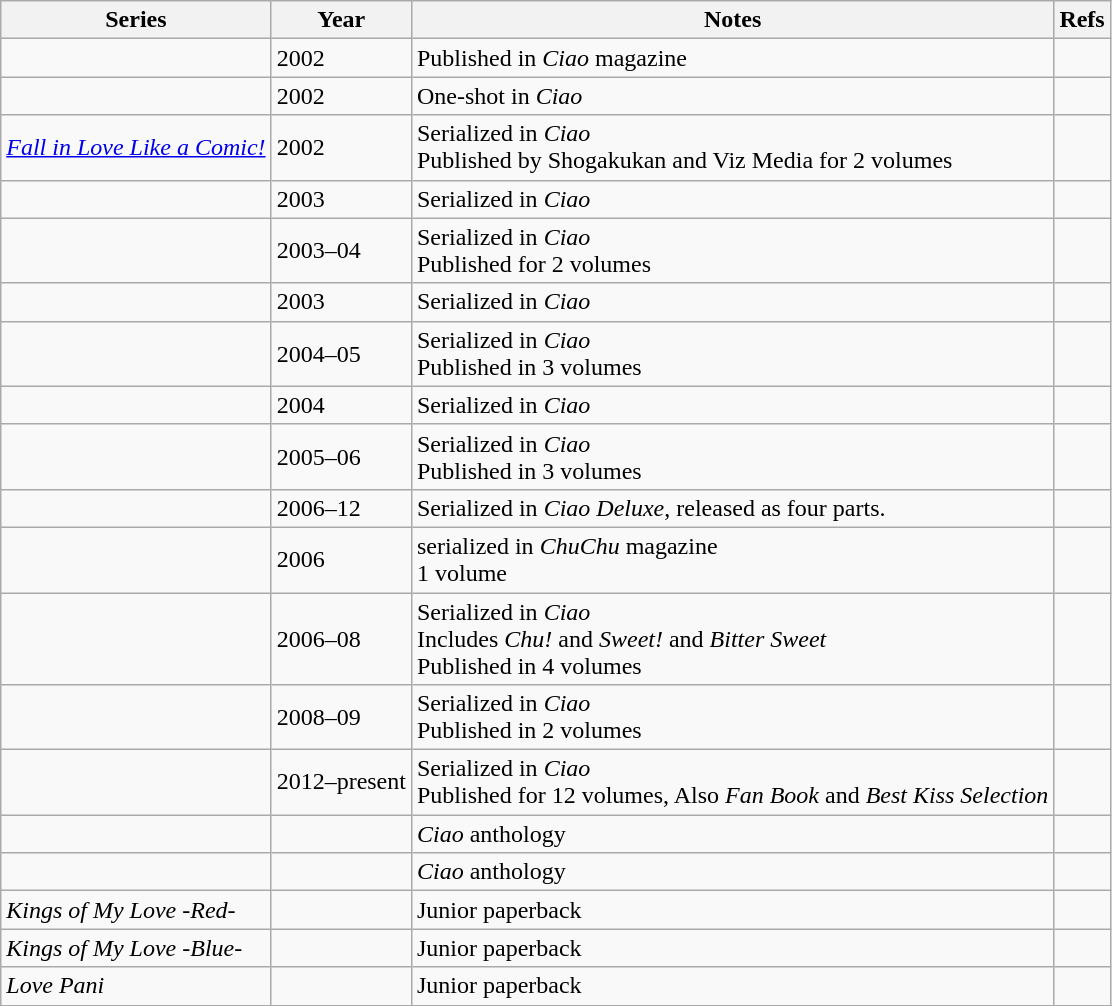<table class="wikitable sortable">
<tr>
<th>Series</th>
<th>Year</th>
<th>Notes</th>
<th>Refs</th>
</tr>
<tr>
<td></td>
<td>2002</td>
<td>Published in <em>Ciao</em> magazine</td>
<td></td>
</tr>
<tr>
<td></td>
<td>2002</td>
<td>One-shot in <em>Ciao</em></td>
<td></td>
</tr>
<tr>
<td><em><a href='#'>Fall in Love Like a Comic!</a></em></td>
<td>2002</td>
<td>Serialized in <em>Ciao</em><br>Published by Shogakukan and Viz Media for 2 volumes</td>
<td></td>
</tr>
<tr>
<td></td>
<td>2003</td>
<td>Serialized in <em>Ciao</em></td>
<td></td>
</tr>
<tr>
<td></td>
<td>2003–04</td>
<td>Serialized in <em>Ciao</em><br>Published for 2 volumes</td>
<td></td>
</tr>
<tr>
<td></td>
<td>2003</td>
<td>Serialized in <em>Ciao</em></td>
<td></td>
</tr>
<tr>
<td></td>
<td>2004–05</td>
<td>Serialized in <em>Ciao</em><br>Published in 3 volumes</td>
<td></td>
</tr>
<tr>
<td></td>
<td>2004</td>
<td>Serialized in <em>Ciao</em></td>
<td></td>
</tr>
<tr>
<td></td>
<td>2005–06</td>
<td>Serialized in <em>Ciao</em><br>Published in 3 volumes</td>
<td></td>
</tr>
<tr>
<td></td>
<td>2006–12</td>
<td>Serialized in <em>Ciao Deluxe</em>, released as four parts.</td>
<td></td>
</tr>
<tr>
<td></td>
<td>2006</td>
<td>serialized in <em>ChuChu</em> magazine<br>1 volume</td>
<td> </td>
</tr>
<tr>
<td></td>
<td>2006–08</td>
<td>Serialized in <em>Ciao</em><br>Includes <em>Chu!</em> and <em>Sweet!</em> and <em>Bitter Sweet</em><br>Published in 4 volumes</td>
<td></td>
</tr>
<tr>
<td></td>
<td>2008–09</td>
<td>Serialized in <em>Ciao</em><br>Published in 2 volumes</td>
<td></td>
</tr>
<tr>
<td></td>
<td>2012–present</td>
<td>Serialized in <em>Ciao</em><br>Published for 12 volumes, Also <em>Fan Book</em> and <em>Best Kiss Selection</em></td>
<td></td>
</tr>
<tr>
<td></td>
<td> </td>
<td><em>Ciao</em> anthology</td>
<td> </td>
</tr>
<tr>
<td></td>
<td> </td>
<td><em>Ciao</em> anthology</td>
<td> </td>
</tr>
<tr>
<td><em>Kings of My Love -Red-</em></td>
<td> </td>
<td>Junior paperback</td>
<td> </td>
</tr>
<tr>
<td><em>Kings of My Love -Blue-</em></td>
<td> </td>
<td>Junior paperback</td>
<td> </td>
</tr>
<tr>
<td><em>Love Pani</em></td>
<td> </td>
<td>Junior paperback</td>
<td> </td>
</tr>
<tr>
</tr>
</table>
